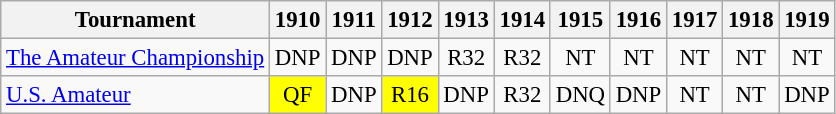<table class="wikitable" style="font-size:95%;">
<tr>
<th>Tournament</th>
<th>1910</th>
<th>1911</th>
<th>1912</th>
<th>1913</th>
<th>1914</th>
<th>1915</th>
<th>1916</th>
<th>1917</th>
<th>1918</th>
<th>1919</th>
</tr>
<tr>
<td><a href='#'>The Amateur Championship</a></td>
<td align="center">DNP</td>
<td align="center">DNP</td>
<td align="center">DNP</td>
<td align="center">R32</td>
<td align="center">R32</td>
<td align="center">NT</td>
<td align="center">NT</td>
<td align="center">NT</td>
<td align="center">NT</td>
<td align="center">NT</td>
</tr>
<tr>
<td><a href='#'>U.S. Amateur</a></td>
<td align="center" style="background:yellow;">QF</td>
<td align="center">DNP</td>
<td align="center" style="background:yellow;">R16</td>
<td align="center">DNP</td>
<td align="center">R32</td>
<td align="center">DNQ</td>
<td align="center">DNP</td>
<td align="center">NT</td>
<td align="center">NT</td>
<td align="center">DNP</td>
</tr>
</table>
